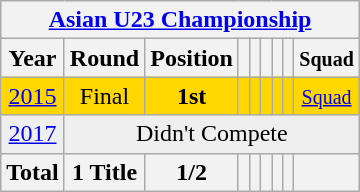<table class="wikitable" style="text-align: center;">
<tr>
<th colspan=9><a href='#'>Asian U23 Championship</a></th>
</tr>
<tr>
<th>Year</th>
<th>Round</th>
<th>Position</th>
<th></th>
<th></th>
<th></th>
<th></th>
<th></th>
<th><small>Squad</small></th>
</tr>
<tr bgcolor=gold>
<td> <a href='#'>2015</a></td>
<td>Final</td>
<td><strong>1st</strong></td>
<td></td>
<td></td>
<td></td>
<td></td>
<td></td>
<td><small><a href='#'>Squad</a></small></td>
</tr>
<tr bgcolor="efefef">
<td> <a href='#'>2017</a></td>
<td colspan=9>Didn't Compete</td>
</tr>
<tr>
<th>Total</th>
<th>1 Title</th>
<th>1/2</th>
<th></th>
<th></th>
<th></th>
<th></th>
<th></th>
<th></th>
</tr>
</table>
